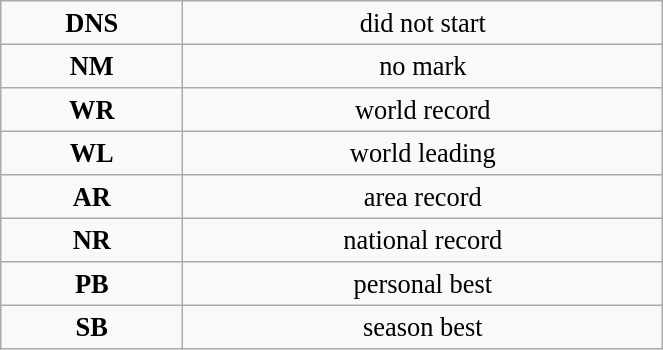<table class="wikitable" style=" text-align:center; font-size:110%;" width="35%">
<tr>
<td><strong>DNS</strong></td>
<td>did not start</td>
</tr>
<tr>
<td><strong>NM</strong></td>
<td>no mark</td>
</tr>
<tr>
<td><strong>WR</strong></td>
<td>world record</td>
</tr>
<tr>
<td><strong>WL</strong></td>
<td>world leading</td>
</tr>
<tr>
<td><strong>AR</strong></td>
<td>area record</td>
</tr>
<tr>
<td><strong>NR</strong></td>
<td>national record</td>
</tr>
<tr>
<td><strong>PB</strong></td>
<td>personal best</td>
</tr>
<tr>
<td><strong>SB</strong></td>
<td>season best</td>
</tr>
</table>
